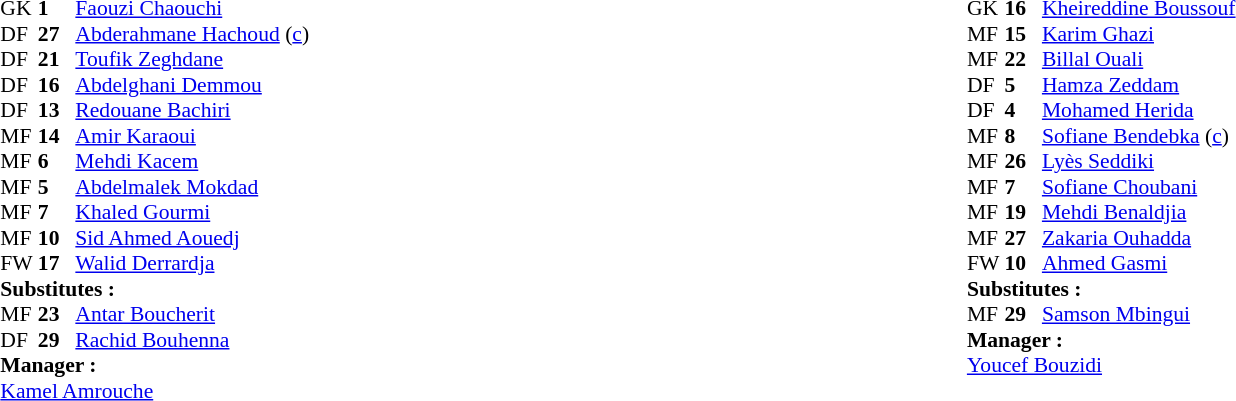<table width="100%">
<tr>
<td valign="top" width="50%"><br><table style="font-size: 90%" cellspacing="0" cellpadding="0" align="center">
<tr>
<th width="25"></th>
<th width="25"></th>
</tr>
<tr>
<td>GK</td>
<td><strong>1</strong></td>
<td> <a href='#'>Faouzi Chaouchi</a></td>
</tr>
<tr>
<td>DF</td>
<td><strong>27</strong></td>
<td> <a href='#'>Abderahmane Hachoud</a> (<a href='#'>c</a>)</td>
<td></td>
</tr>
<tr>
<td>DF</td>
<td><strong>21</strong></td>
<td> <a href='#'>Toufik Zeghdane</a></td>
</tr>
<tr>
<td>DF</td>
<td><strong>16</strong></td>
<td> <a href='#'>Abdelghani Demmou</a></td>
</tr>
<tr>
<td>DF</td>
<td><strong>13</strong></td>
<td> <a href='#'>Redouane Bachiri</a></td>
<td></td>
<td></td>
</tr>
<tr>
<td>MF</td>
<td><strong>14</strong></td>
<td> <a href='#'>Amir Karaoui</a></td>
</tr>
<tr>
<td>MF</td>
<td><strong>6</strong></td>
<td> <a href='#'>Mehdi Kacem</a></td>
<td></td>
</tr>
<tr>
<td>MF</td>
<td><strong>5</strong></td>
<td> <a href='#'>Abdelmalek Mokdad</a></td>
</tr>
<tr>
<td>MF</td>
<td><strong>7</strong></td>
<td> <a href='#'>Khaled Gourmi</a></td>
</tr>
<tr>
<td>MF</td>
<td><strong>10</strong></td>
<td> <a href='#'>Sid Ahmed Aouedj</a></td>
<td></td>
<td></td>
</tr>
<tr>
<td>FW</td>
<td><strong>17</strong></td>
<td> <a href='#'>Walid Derrardja</a></td>
</tr>
<tr>
<td colspan=3><strong>Substitutes : </strong></td>
</tr>
<tr>
<td>MF</td>
<td><strong>23</strong></td>
<td> <a href='#'>Antar Boucherit</a></td>
<td></td>
<td></td>
</tr>
<tr>
<td>DF</td>
<td><strong>29</strong></td>
<td> <a href='#'>Rachid Bouhenna</a></td>
<td></td>
<td></td>
</tr>
<tr>
<td colspan=3><strong>Manager :</strong></td>
</tr>
<tr>
<td colspan=4> <a href='#'>Kamel Amrouche</a></td>
</tr>
</table>
</td>
<td valign="top" width="50%"><br><table style="font-size: 90%" cellspacing="0" cellpadding="0"  align="center">
<tr>
<th width=25></th>
<th width=25></th>
</tr>
<tr>
<td>GK</td>
<td><strong>16</strong></td>
<td> <a href='#'>Kheireddine Boussouf</a></td>
</tr>
<tr>
<td>MF</td>
<td><strong>15</strong></td>
<td> <a href='#'>Karim Ghazi</a></td>
</tr>
<tr>
<td>MF</td>
<td><strong>22</strong></td>
<td> <a href='#'>Billal Ouali</a></td>
</tr>
<tr>
<td>DF</td>
<td><strong>5</strong></td>
<td> <a href='#'>Hamza Zeddam</a></td>
</tr>
<tr>
<td>DF</td>
<td><strong>4</strong></td>
<td> <a href='#'>Mohamed Herida</a></td>
</tr>
<tr>
<td>MF</td>
<td><strong>8</strong></td>
<td> <a href='#'>Sofiane Bendebka</a> (<a href='#'>c</a>)</td>
</tr>
<tr>
<td>MF</td>
<td><strong>26</strong></td>
<td> <a href='#'>Lyès Seddiki</a></td>
<td></td>
</tr>
<tr>
<td>MF</td>
<td><strong>7</strong></td>
<td> <a href='#'>Sofiane Choubani</a></td>
</tr>
<tr>
<td>MF</td>
<td><strong>19</strong></td>
<td> <a href='#'>Mehdi Benaldjia</a></td>
<td></td>
<td></td>
</tr>
<tr>
<td>MF</td>
<td><strong>27</strong></td>
<td> <a href='#'>Zakaria Ouhadda</a></td>
</tr>
<tr>
<td>FW</td>
<td><strong>10</strong></td>
<td> <a href='#'>Ahmed Gasmi</a></td>
</tr>
<tr>
<td colspan=3><strong>Substitutes : </strong></td>
</tr>
<tr>
<td>MF</td>
<td><strong>29</strong></td>
<td> <a href='#'>Samson Mbingui</a></td>
<td></td>
<td></td>
</tr>
<tr>
<td colspan=3><strong>Manager :</strong></td>
</tr>
<tr>
<td colspan=4> <a href='#'>Youcef Bouzidi</a></td>
</tr>
</table>
</td>
</tr>
</table>
